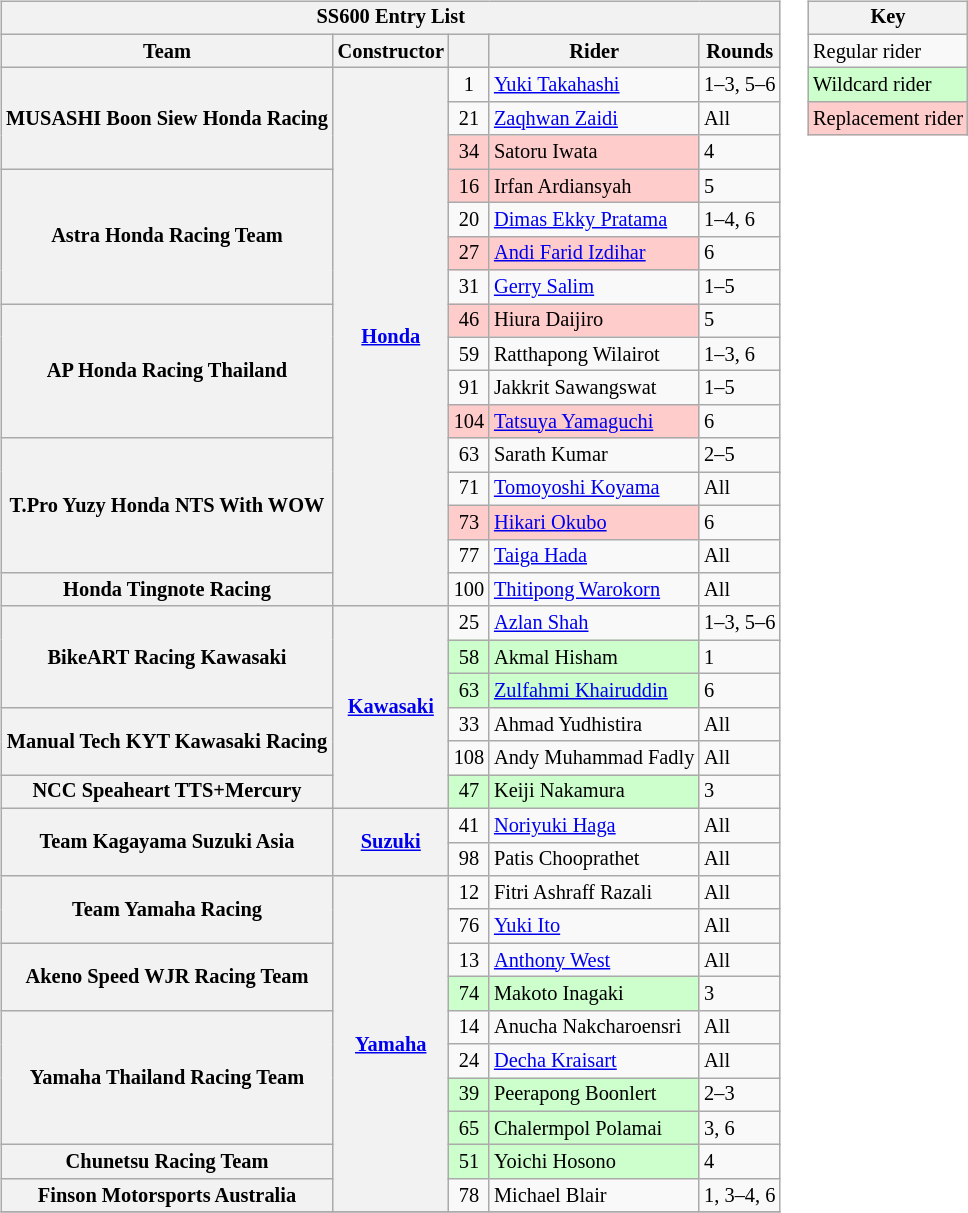<table>
<tr>
<td><br><table class="wikitable" style="font-size: 85%;">
<tr>
<th colspan=5>SS600 Entry List</th>
</tr>
<tr>
<th>Team</th>
<th>Constructor</th>
<th></th>
<th>Rider</th>
<th>Rounds</th>
</tr>
<tr>
<th rowspan="3">MUSASHI Boon Siew Honda Racing</th>
<th rowspan="16"><a href='#'>Honda</a></th>
<td align=center>1</td>
<td> <a href='#'>Yuki Takahashi</a></td>
<td>1–3, 5–6</td>
</tr>
<tr>
<td align=center>21</td>
<td> <a href='#'>Zaqhwan Zaidi</a></td>
<td>All</td>
</tr>
<tr>
<td style="background:#ffcccc;" align=center>34</td>
<td style="background:#ffcccc;"nowrap> Satoru Iwata</td>
<td>4</td>
</tr>
<tr>
<th rowspan="4">Astra Honda Racing Team</th>
<td style="background:#ffcccc;" align=center>16</td>
<td style="background:#ffcccc;"nowrap> Irfan Ardiansyah</td>
<td>5</td>
</tr>
<tr>
<td align=center>20</td>
<td> <a href='#'>Dimas Ekky Pratama</a></td>
<td>1–4, 6</td>
</tr>
<tr>
<td style="background:#ffcccc;" align=center>27</td>
<td style="background:#ffcccc;"nowrap> <a href='#'>Andi Farid Izdihar</a></td>
<td>6</td>
</tr>
<tr>
<td align=center>31</td>
<td> <a href='#'>Gerry Salim</a></td>
<td>1–5</td>
</tr>
<tr>
<th rowspan="4">AP Honda Racing Thailand</th>
<td style="background:#ffcccc;" align=center>46</td>
<td style="background:#ffcccc;"nowrap> Hiura Daijiro</td>
<td>5</td>
</tr>
<tr>
<td align=center>59</td>
<td> Ratthapong Wilairot</td>
<td>1–3, 6</td>
</tr>
<tr>
<td align=center>91</td>
<td> Jakkrit Sawangswat</td>
<td>1–5</td>
</tr>
<tr>
<td style="background:#ffcccc;" align=center>104</td>
<td style="background:#ffcccc;"nowrap> <a href='#'>Tatsuya Yamaguchi</a></td>
<td>6</td>
</tr>
<tr>
<th rowspan="4">T.Pro Yuzy Honda NTS With WOW</th>
<td align=center>63</td>
<td> Sarath Kumar</td>
<td>2–5</td>
</tr>
<tr>
<td align=center>71</td>
<td> <a href='#'>Tomoyoshi Koyama</a></td>
<td>All</td>
</tr>
<tr>
<td style="background:#ffcccc;" align=center>73</td>
<td style="background:#ffcccc;"nowrap> <a href='#'>Hikari Okubo</a></td>
<td>6</td>
</tr>
<tr>
<td align=center>77</td>
<td> <a href='#'>Taiga Hada</a></td>
<td>All</td>
</tr>
<tr>
<th rowspan="1">Honda Tingnote Racing</th>
<td align=center>100</td>
<td> <a href='#'>Thitipong Warokorn</a></td>
<td>All</td>
</tr>
<tr>
<th rowspan="3">BikeART Racing Kawasaki</th>
<th rowspan="6"><a href='#'>Kawasaki</a></th>
<td align=center>25</td>
<td> <a href='#'>Azlan Shah</a></td>
<td>1–3, 5–6</td>
</tr>
<tr>
<td style="background:#ccffcc;" align=center>58</td>
<td style="background:#ccffcc;"nowrap> Akmal Hisham</td>
<td>1</td>
</tr>
<tr>
<td style="background:#ccffcc;" align=center>63</td>
<td style="background:#ccffcc;"nowrap> <a href='#'>Zulfahmi Khairuddin</a></td>
<td>6</td>
</tr>
<tr>
<th rowspan="2">Manual Tech KYT Kawasaki Racing</th>
<td align=center>33</td>
<td> Ahmad Yudhistira</td>
<td>All</td>
</tr>
<tr>
<td align=center>108</td>
<td> Andy Muhammad Fadly</td>
<td>All</td>
</tr>
<tr>
<th rowspan="1">NCC Speaheart TTS+Mercury</th>
<td style="background:#ccffcc;" align=center>47</td>
<td style="background:#ccffcc;"nowrap> Keiji Nakamura</td>
<td>3</td>
</tr>
<tr>
<th rowspan="2">Team Kagayama Suzuki Asia</th>
<th rowspan="2"><a href='#'>Suzuki</a></th>
<td align=center>41</td>
<td> <a href='#'>Noriyuki Haga</a></td>
<td>All</td>
</tr>
<tr>
<td align=center>98</td>
<td> Patis Chooprathet</td>
<td>All</td>
</tr>
<tr>
<th rowspan="2">Team Yamaha Racing</th>
<th rowspan="10"><a href='#'>Yamaha</a></th>
<td align=center>12</td>
<td> Fitri Ashraff Razali</td>
<td>All</td>
</tr>
<tr>
<td align=center>76</td>
<td> <a href='#'>Yuki Ito</a></td>
<td>All</td>
</tr>
<tr>
<th rowspan="2">Akeno Speed WJR Racing Team</th>
<td align=center>13</td>
<td> <a href='#'>Anthony West</a></td>
<td>All</td>
</tr>
<tr>
<td style="background:#ccffcc;" align=center>74</td>
<td style="background:#ccffcc;"nowrap> Makoto Inagaki</td>
<td>3</td>
</tr>
<tr>
<th rowspan="4">Yamaha Thailand Racing Team</th>
<td align=center>14</td>
<td> Anucha Nakcharoensri</td>
<td>All</td>
</tr>
<tr>
<td align=center>24</td>
<td> <a href='#'>Decha Kraisart</a></td>
<td>All</td>
</tr>
<tr>
<td style="background:#ccffcc;" align=center>39</td>
<td style="background:#ccffcc;"nowrap> Peerapong Boonlert</td>
<td>2–3</td>
</tr>
<tr>
<td style="background:#ccffcc;" align=center>65</td>
<td style="background:#ccffcc;"nowrap> Chalermpol Polamai</td>
<td>3, 6</td>
</tr>
<tr>
<th rowspan="1">Chunetsu Racing Team</th>
<td style="background:#ccffcc;" align=center>51</td>
<td style="background:#ccffcc;"nowrap> Yoichi Hosono</td>
<td>4</td>
</tr>
<tr>
<th rowspan="1">Finson Motorsports Australia</th>
<td align=center>78</td>
<td> Michael Blair</td>
<td>1, 3–4, 6</td>
</tr>
<tr>
</tr>
</table>
</td>
<td valign="top"><br><table class="wikitable" style="font-size:85%;">
<tr>
<th>Key</th>
</tr>
<tr>
<td>Regular rider</td>
</tr>
<tr>
<td style="background:#ccffcc;">Wildcard rider</td>
</tr>
<tr>
<td style="background:#ffcccc;">Replacement rider</td>
</tr>
</table>
</td>
</tr>
</table>
